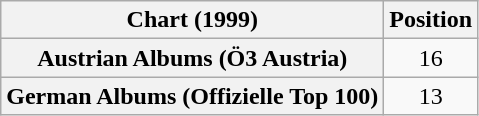<table class="wikitable sortable plainrowheaders" style="text-align:center">
<tr>
<th scope="col">Chart (1999)</th>
<th scope="col">Position</th>
</tr>
<tr>
<th scope="row">Austrian Albums (Ö3 Austria)</th>
<td>16</td>
</tr>
<tr>
<th scope="row">German Albums (Offizielle Top 100)</th>
<td>13</td>
</tr>
</table>
